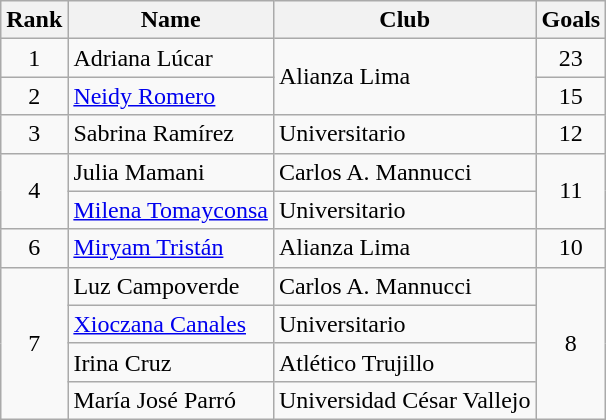<table class="wikitable" border="1">
<tr>
<th>Rank</th>
<th>Name</th>
<th>Club</th>
<th>Goals</th>
</tr>
<tr>
<td align=center>1</td>
<td> Adriana Lúcar</td>
<td rowspan=2>Alianza Lima</td>
<td align=center>23</td>
</tr>
<tr>
<td align=center>2</td>
<td> <a href='#'>Neidy Romero</a></td>
<td align=center>15</td>
</tr>
<tr>
<td align=center>3</td>
<td> Sabrina Ramírez</td>
<td>Universitario</td>
<td align=center>12</td>
</tr>
<tr>
<td rowspan=2 align=center>4</td>
<td> Julia Mamani</td>
<td>Carlos A. Mannucci</td>
<td rowspan=2 align=center>11</td>
</tr>
<tr>
<td> <a href='#'>Milena Tomayconsa</a></td>
<td>Universitario</td>
</tr>
<tr>
<td align=center>6</td>
<td> <a href='#'>Miryam Tristán</a></td>
<td>Alianza Lima</td>
<td align=center>10</td>
</tr>
<tr>
<td rowspan=4 align=center>7</td>
<td> Luz Campoverde</td>
<td>Carlos A. Mannucci</td>
<td rowspan=4 align=center>8</td>
</tr>
<tr>
<td> <a href='#'>Xioczana Canales</a></td>
<td>Universitario</td>
</tr>
<tr>
<td> Irina Cruz</td>
<td>Atlético Trujillo</td>
</tr>
<tr>
<td> María José Parró</td>
<td>Universidad César Vallejo</td>
</tr>
</table>
